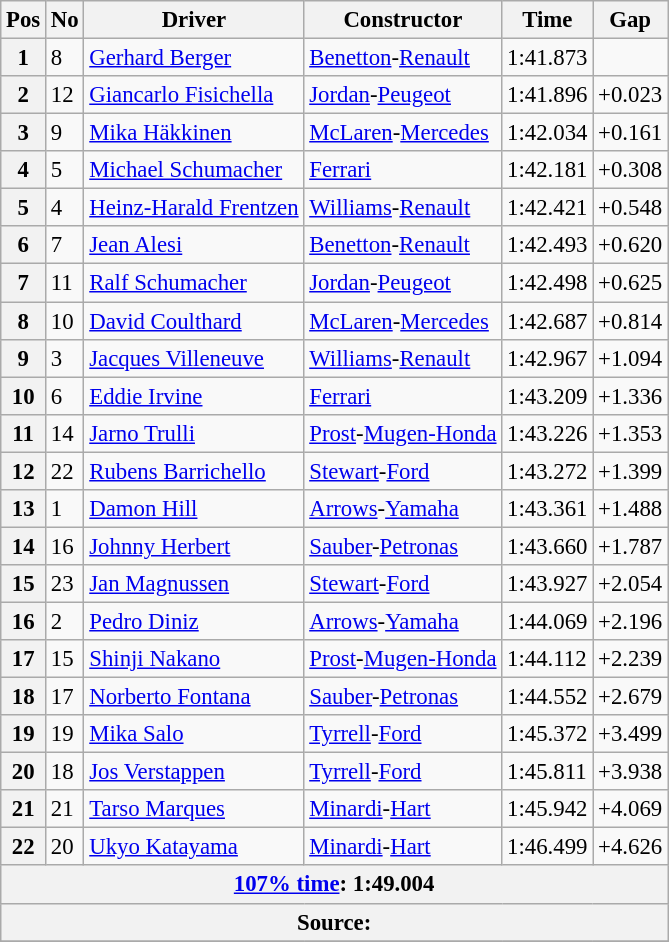<table class="wikitable sortable" style="font-size: 95%;">
<tr>
<th>Pos</th>
<th>No</th>
<th>Driver</th>
<th>Constructor</th>
<th>Time</th>
<th>Gap</th>
</tr>
<tr>
<th>1</th>
<td>8</td>
<td> <a href='#'>Gerhard Berger</a></td>
<td><a href='#'>Benetton</a>-<a href='#'>Renault</a></td>
<td>1:41.873</td>
<td></td>
</tr>
<tr>
<th>2</th>
<td>12</td>
<td> <a href='#'>Giancarlo Fisichella</a></td>
<td><a href='#'>Jordan</a>-<a href='#'>Peugeot</a></td>
<td>1:41.896</td>
<td>+0.023</td>
</tr>
<tr>
<th>3</th>
<td>9</td>
<td> <a href='#'>Mika Häkkinen</a></td>
<td><a href='#'>McLaren</a>-<a href='#'>Mercedes</a></td>
<td>1:42.034</td>
<td>+0.161</td>
</tr>
<tr>
<th>4</th>
<td>5</td>
<td> <a href='#'>Michael Schumacher</a></td>
<td><a href='#'>Ferrari</a></td>
<td>1:42.181</td>
<td>+0.308</td>
</tr>
<tr>
<th>5</th>
<td>4</td>
<td> <a href='#'>Heinz-Harald Frentzen</a></td>
<td><a href='#'>Williams</a>-<a href='#'>Renault</a></td>
<td>1:42.421</td>
<td>+0.548</td>
</tr>
<tr>
<th>6</th>
<td>7</td>
<td> <a href='#'>Jean Alesi</a></td>
<td><a href='#'>Benetton</a>-<a href='#'>Renault</a></td>
<td>1:42.493</td>
<td>+0.620</td>
</tr>
<tr>
<th>7</th>
<td>11</td>
<td> <a href='#'>Ralf Schumacher</a></td>
<td><a href='#'>Jordan</a>-<a href='#'>Peugeot</a></td>
<td>1:42.498</td>
<td>+0.625</td>
</tr>
<tr>
<th>8</th>
<td>10</td>
<td> <a href='#'>David Coulthard</a></td>
<td><a href='#'>McLaren</a>-<a href='#'>Mercedes</a></td>
<td>1:42.687</td>
<td>+0.814</td>
</tr>
<tr>
<th>9</th>
<td>3</td>
<td> <a href='#'>Jacques Villeneuve</a></td>
<td><a href='#'>Williams</a>-<a href='#'>Renault</a></td>
<td>1:42.967</td>
<td>+1.094</td>
</tr>
<tr>
<th>10</th>
<td>6</td>
<td> <a href='#'>Eddie Irvine</a></td>
<td><a href='#'>Ferrari</a></td>
<td>1:43.209</td>
<td>+1.336</td>
</tr>
<tr>
<th>11</th>
<td>14</td>
<td> <a href='#'>Jarno Trulli</a></td>
<td><a href='#'>Prost</a>-<a href='#'>Mugen-Honda</a></td>
<td>1:43.226</td>
<td>+1.353</td>
</tr>
<tr>
<th>12</th>
<td>22</td>
<td> <a href='#'>Rubens Barrichello</a></td>
<td><a href='#'>Stewart</a>-<a href='#'>Ford</a></td>
<td>1:43.272</td>
<td>+1.399</td>
</tr>
<tr>
<th>13</th>
<td>1</td>
<td> <a href='#'>Damon Hill</a></td>
<td><a href='#'>Arrows</a>-<a href='#'>Yamaha</a></td>
<td>1:43.361</td>
<td>+1.488</td>
</tr>
<tr>
<th>14</th>
<td>16</td>
<td> <a href='#'>Johnny Herbert</a></td>
<td><a href='#'>Sauber</a>-<a href='#'>Petronas</a></td>
<td>1:43.660</td>
<td>+1.787</td>
</tr>
<tr>
<th>15</th>
<td>23</td>
<td> <a href='#'>Jan Magnussen</a></td>
<td><a href='#'>Stewart</a>-<a href='#'>Ford</a></td>
<td>1:43.927</td>
<td>+2.054</td>
</tr>
<tr>
<th>16</th>
<td>2</td>
<td> <a href='#'>Pedro Diniz</a></td>
<td><a href='#'>Arrows</a>-<a href='#'>Yamaha</a></td>
<td>1:44.069</td>
<td>+2.196</td>
</tr>
<tr>
<th>17</th>
<td>15</td>
<td> <a href='#'>Shinji Nakano</a></td>
<td><a href='#'>Prost</a>-<a href='#'>Mugen-Honda</a></td>
<td>1:44.112</td>
<td>+2.239</td>
</tr>
<tr>
<th>18</th>
<td>17</td>
<td> <a href='#'>Norberto Fontana</a></td>
<td><a href='#'>Sauber</a>-<a href='#'>Petronas</a></td>
<td>1:44.552</td>
<td>+2.679</td>
</tr>
<tr>
<th>19</th>
<td>19</td>
<td> <a href='#'>Mika Salo</a></td>
<td><a href='#'>Tyrrell</a>-<a href='#'>Ford</a></td>
<td>1:45.372</td>
<td>+3.499</td>
</tr>
<tr>
<th>20</th>
<td>18</td>
<td> <a href='#'>Jos Verstappen</a></td>
<td><a href='#'>Tyrrell</a>-<a href='#'>Ford</a></td>
<td>1:45.811</td>
<td>+3.938</td>
</tr>
<tr>
<th>21</th>
<td>21</td>
<td> <a href='#'>Tarso Marques</a></td>
<td><a href='#'>Minardi</a>-<a href='#'>Hart</a></td>
<td>1:45.942</td>
<td>+4.069</td>
</tr>
<tr>
<th>22</th>
<td>20</td>
<td> <a href='#'>Ukyo Katayama</a></td>
<td><a href='#'>Minardi</a>-<a href='#'>Hart</a></td>
<td>1:46.499</td>
<td>+4.626</td>
</tr>
<tr>
<th colspan="6"><a href='#'>107% time</a>: 1:49.004</th>
</tr>
<tr>
<th colspan="6">Source: </th>
</tr>
<tr>
</tr>
</table>
